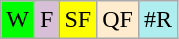<table class="wikitable" style="text-align: center;">
<tr>
<td colspan="2" style="background:lime;">W</td>
<td style="background: thistle;">F</td>
<td style="background: yellow;">SF</td>
<td style="background: #ffebcd;">QF</td>
<td style="background: #afeeee;">#R</td>
</tr>
</table>
